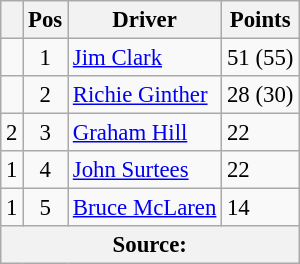<table class="wikitable" style="font-size: 95%;">
<tr>
<th></th>
<th>Pos</th>
<th>Driver</th>
<th>Points</th>
</tr>
<tr>
<td align="left"></td>
<td align="center">1</td>
<td> <a href='#'>Jim Clark</a></td>
<td align=left>51 (55)</td>
</tr>
<tr>
<td align="left"></td>
<td align="center">2</td>
<td> <a href='#'>Richie Ginther</a></td>
<td align=left>28 (30)</td>
</tr>
<tr>
<td align="left"> 2</td>
<td align="center">3</td>
<td> <a href='#'>Graham Hill</a></td>
<td align=left>22</td>
</tr>
<tr>
<td align="left"> 1</td>
<td align="center">4</td>
<td> <a href='#'>John Surtees</a></td>
<td align=left>22</td>
</tr>
<tr>
<td align="left"> 1</td>
<td align="center">5</td>
<td> <a href='#'>Bruce McLaren</a></td>
<td align=left>14</td>
</tr>
<tr>
<th colspan=4>Source:</th>
</tr>
</table>
